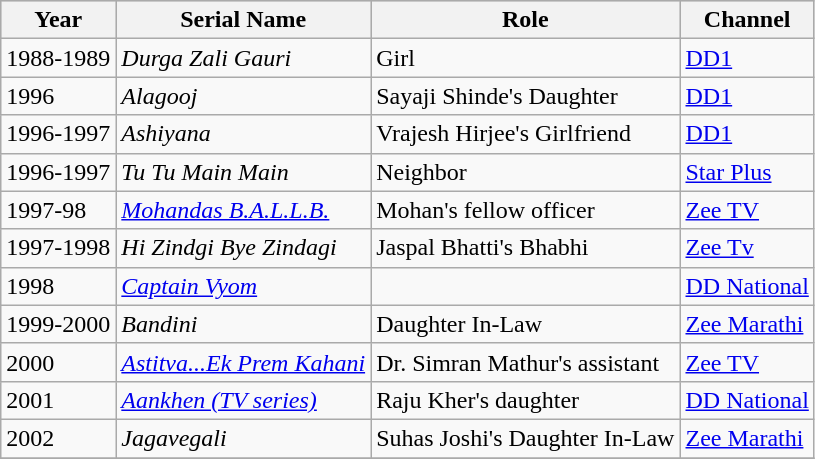<table class="wikitable">
<tr style="background:#ccc; text-align:center;">
<th>Year</th>
<th>Serial Name</th>
<th>Role</th>
<th>Channel</th>
</tr>
<tr>
<td>1988-1989</td>
<td><em>Durga Zali Gauri</em></td>
<td>Girl</td>
<td><a href='#'>DD1</a></td>
</tr>
<tr>
<td>1996</td>
<td><em>Alagooj</em></td>
<td>Sayaji Shinde's Daughter</td>
<td><a href='#'>DD1</a></td>
</tr>
<tr>
<td>1996-1997</td>
<td><em>Ashiyana</em></td>
<td>Vrajesh Hirjee's Girlfriend</td>
<td><a href='#'>DD1</a></td>
</tr>
<tr>
<td>1996-1997</td>
<td><em>Tu Tu Main Main</em></td>
<td>Neighbor</td>
<td><a href='#'>Star Plus</a></td>
</tr>
<tr>
<td>1997-98</td>
<td><em><a href='#'>Mohandas B.A.L.L.B.</a></em></td>
<td>Mohan's fellow officer</td>
<td><a href='#'>Zee TV </a></td>
</tr>
<tr>
<td>1997-1998</td>
<td><em>Hi Zindgi Bye Zindagi</em></td>
<td>Jaspal Bhatti's Bhabhi</td>
<td><a href='#'>Zee Tv</a></td>
</tr>
<tr>
<td>1998</td>
<td><em><a href='#'>Captain Vyom</a></em></td>
<td></td>
<td><a href='#'>DD National</a></td>
</tr>
<tr>
<td>1999-2000</td>
<td><em>Bandini</em></td>
<td>Daughter In-Law</td>
<td><a href='#'>Zee Marathi</a></td>
</tr>
<tr>
<td>2000</td>
<td><em><a href='#'>Astitva...Ek Prem Kahani</a></em></td>
<td>Dr. Simran Mathur's assistant</td>
<td><a href='#'>Zee TV</a></td>
</tr>
<tr>
<td>2001</td>
<td><em><a href='#'>Aankhen (TV series)</a></em></td>
<td>Raju Kher's daughter</td>
<td><a href='#'>DD National</a></td>
</tr>
<tr>
<td>2002</td>
<td><em>Jagavegali</em></td>
<td>Suhas Joshi's Daughter In-Law</td>
<td><a href='#'>Zee Marathi</a></td>
</tr>
<tr>
</tr>
</table>
